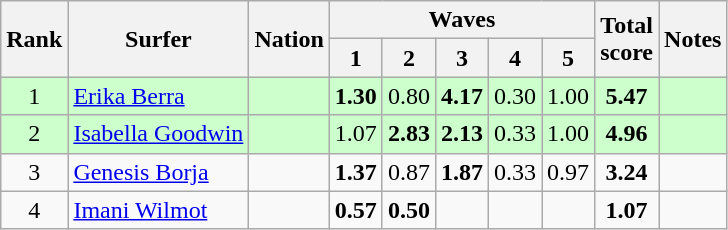<table class="wikitable sortable" style="text-align:center">
<tr>
<th rowspan=2>Rank</th>
<th rowspan=2>Surfer</th>
<th rowspan=2>Nation</th>
<th colspan=5>Waves</th>
<th rowspan=2>Total<br>score</th>
<th rowspan=2>Notes</th>
</tr>
<tr>
<th>1</th>
<th>2</th>
<th>3</th>
<th>4</th>
<th>5</th>
</tr>
<tr bgcolor=ccffcc>
<td>1</td>
<td align=left><a href='#'>Erika Berra</a></td>
<td align=left></td>
<td><strong>1.30</strong></td>
<td>0.80</td>
<td><strong>4.17</strong></td>
<td>0.30</td>
<td>1.00</td>
<td><strong>5.47</strong></td>
<td></td>
</tr>
<tr bgcolor=ccffcc>
<td>2</td>
<td align=left><a href='#'>Isabella Goodwin</a></td>
<td align=left></td>
<td>1.07</td>
<td><strong>2.83</strong></td>
<td><strong>2.13</strong></td>
<td>0.33</td>
<td>1.00</td>
<td><strong>4.96</strong></td>
<td></td>
</tr>
<tr>
<td>3</td>
<td align=left><a href='#'>Genesis Borja</a></td>
<td align=left></td>
<td><strong>1.37</strong></td>
<td>0.87</td>
<td><strong>1.87</strong></td>
<td>0.33</td>
<td>0.97</td>
<td><strong>3.24</strong></td>
<td></td>
</tr>
<tr>
<td>4</td>
<td align=left><a href='#'>Imani Wilmot</a></td>
<td align=left></td>
<td><strong>0.57</strong></td>
<td><strong>0.50</strong></td>
<td></td>
<td></td>
<td></td>
<td><strong>1.07</strong></td>
<td></td>
</tr>
</table>
